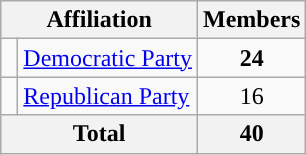<table class="wikitable">
<tr>
<th colspan="2">Affiliation</th>
<th>Members</th>
</tr>
<tr>
<td style="background-color:"> </td>
<td><a href='#'>Democratic Party</a></td>
<td style="text-align:center;"><strong>24</strong></td>
</tr>
<tr>
<td style="background-color:"> </td>
<td><a href='#'>Republican Party</a></td>
<td style="text-align:center;">16</td>
</tr>
<tr>
<th colspan="2" style="text-align:center;">Total</th>
<th style="text-align:center;">40</th>
</tr>
</table>
